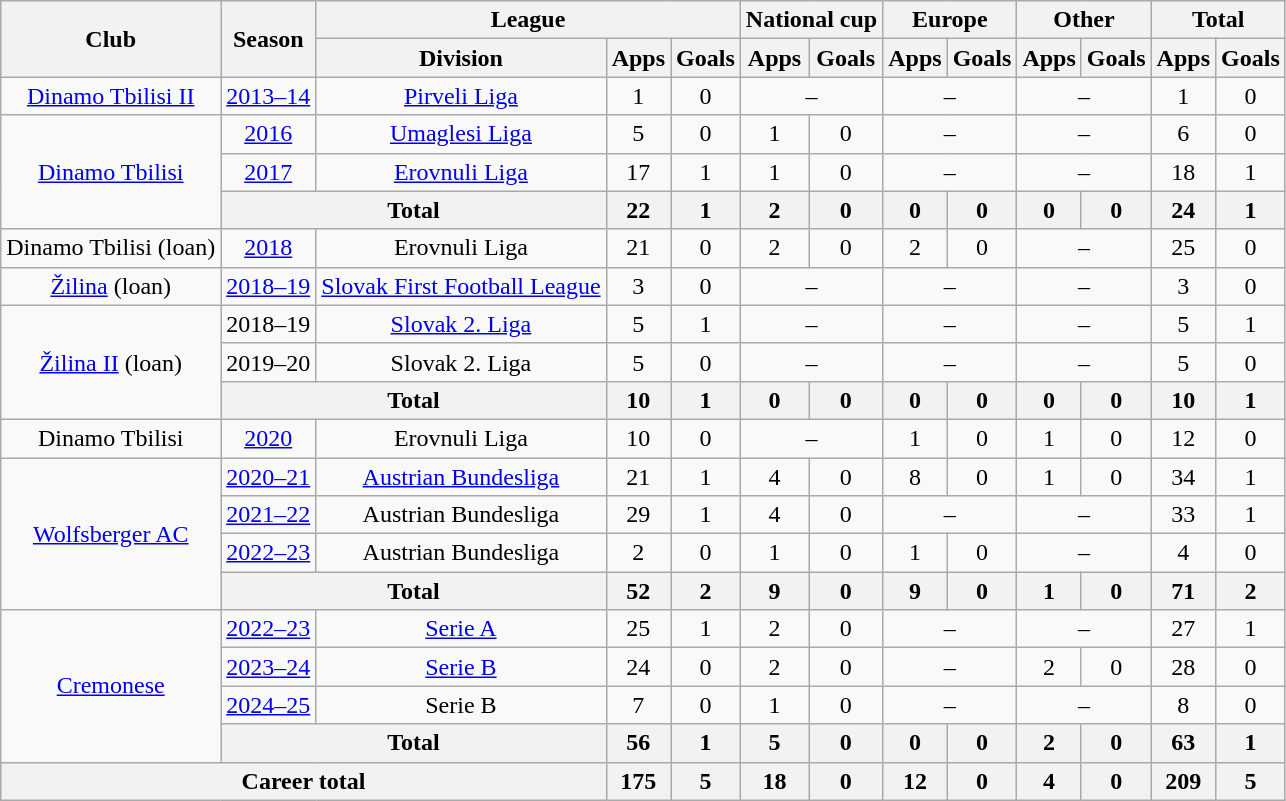<table class="wikitable" style="text-align:center">
<tr>
<th rowspan="2">Club</th>
<th rowspan="2">Season</th>
<th colspan="3">League</th>
<th colspan="2">National cup</th>
<th colspan="2">Europe</th>
<th colspan="2">Other</th>
<th colspan="2">Total</th>
</tr>
<tr>
<th>Division</th>
<th>Apps</th>
<th>Goals</th>
<th>Apps</th>
<th>Goals</th>
<th>Apps</th>
<th>Goals</th>
<th>Apps</th>
<th>Goals</th>
<th>Apps</th>
<th>Goals</th>
</tr>
<tr>
<td><a href='#'>Dinamo Tbilisi II</a></td>
<td><a href='#'>2013–14</a></td>
<td><a href='#'>Pirveli Liga</a></td>
<td>1</td>
<td>0</td>
<td colspan="2">–</td>
<td colspan="2">–</td>
<td colspan="2">–</td>
<td>1</td>
<td>0</td>
</tr>
<tr>
<td rowspan="3"><a href='#'>Dinamo Tbilisi</a></td>
<td><a href='#'>2016</a></td>
<td><a href='#'>Umaglesi Liga</a></td>
<td>5</td>
<td>0</td>
<td>1</td>
<td>0</td>
<td colspan="2">–</td>
<td colspan="2">–</td>
<td>6</td>
<td>0</td>
</tr>
<tr>
<td><a href='#'>2017</a></td>
<td><a href='#'>Erovnuli Liga</a></td>
<td>17</td>
<td>1</td>
<td>1</td>
<td>0</td>
<td colspan="2">–</td>
<td colspan="2">–</td>
<td>18</td>
<td>1</td>
</tr>
<tr>
<th colspan="2">Total</th>
<th>22</th>
<th>1</th>
<th>2</th>
<th>0</th>
<th>0</th>
<th>0</th>
<th>0</th>
<th>0</th>
<th>24</th>
<th>1</th>
</tr>
<tr>
<td>Dinamo Tbilisi (loan)</td>
<td><a href='#'>2018</a></td>
<td>Erovnuli Liga</td>
<td>21</td>
<td>0</td>
<td>2</td>
<td>0</td>
<td>2</td>
<td>0</td>
<td colspan="2">–</td>
<td>25</td>
<td>0</td>
</tr>
<tr>
<td><a href='#'>Žilina</a> (loan)</td>
<td><a href='#'>2018–19</a></td>
<td><a href='#'>Slovak First Football League</a></td>
<td>3</td>
<td>0</td>
<td colspan="2">–</td>
<td colspan="2">–</td>
<td colspan="2">–</td>
<td>3</td>
<td>0</td>
</tr>
<tr>
<td rowspan="3"><a href='#'>Žilina II</a> (loan)</td>
<td>2018–19</td>
<td><a href='#'>Slovak 2. Liga</a></td>
<td>5</td>
<td>1</td>
<td colspan="2">–</td>
<td colspan="2">–</td>
<td colspan="2">–</td>
<td>5</td>
<td>1</td>
</tr>
<tr>
<td>2019–20</td>
<td>Slovak 2. Liga</td>
<td>5</td>
<td>0</td>
<td colspan="2">–</td>
<td colspan="2">–</td>
<td colspan="2">–</td>
<td>5</td>
<td>0</td>
</tr>
<tr>
<th colspan="2">Total</th>
<th>10</th>
<th>1</th>
<th>0</th>
<th>0</th>
<th>0</th>
<th>0</th>
<th>0</th>
<th>0</th>
<th>10</th>
<th>1</th>
</tr>
<tr>
<td>Dinamo Tbilisi</td>
<td><a href='#'>2020</a></td>
<td>Erovnuli Liga</td>
<td>10</td>
<td>0</td>
<td colspan="2">–</td>
<td>1</td>
<td>0</td>
<td>1</td>
<td>0</td>
<td>12</td>
<td>0</td>
</tr>
<tr>
<td rowspan="4"><a href='#'>Wolfsberger AC</a></td>
<td><a href='#'>2020–21</a></td>
<td><a href='#'>Austrian Bundesliga</a></td>
<td>21</td>
<td>1</td>
<td>4</td>
<td>0</td>
<td>8</td>
<td>0</td>
<td>1</td>
<td>0</td>
<td>34</td>
<td>1</td>
</tr>
<tr>
<td><a href='#'>2021–22</a></td>
<td>Austrian Bundesliga</td>
<td>29</td>
<td>1</td>
<td>4</td>
<td>0</td>
<td colspan="2">–</td>
<td colspan="2">–</td>
<td>33</td>
<td>1</td>
</tr>
<tr>
<td><a href='#'>2022–23</a></td>
<td>Austrian Bundesliga</td>
<td>2</td>
<td>0</td>
<td>1</td>
<td>0</td>
<td>1</td>
<td>0</td>
<td colspan="2">–</td>
<td>4</td>
<td>0</td>
</tr>
<tr>
<th colspan="2">Total</th>
<th>52</th>
<th>2</th>
<th>9</th>
<th>0</th>
<th>9</th>
<th>0</th>
<th>1</th>
<th>0</th>
<th>71</th>
<th>2</th>
</tr>
<tr>
<td rowspan="4"><a href='#'>Cremonese</a></td>
<td><a href='#'>2022–23</a></td>
<td><a href='#'>Serie A</a></td>
<td>25</td>
<td>1</td>
<td>2</td>
<td>0</td>
<td colspan="2">–</td>
<td colspan="2">–</td>
<td>27</td>
<td>1</td>
</tr>
<tr>
<td><a href='#'>2023–24</a></td>
<td><a href='#'>Serie B</a></td>
<td>24</td>
<td>0</td>
<td>2</td>
<td>0</td>
<td colspan="2">–</td>
<td>2</td>
<td>0</td>
<td>28</td>
<td>0</td>
</tr>
<tr>
<td><a href='#'>2024–25</a></td>
<td>Serie B</td>
<td>7</td>
<td>0</td>
<td>1</td>
<td>0</td>
<td colspan="2">–</td>
<td colspan="2">–</td>
<td>8</td>
<td>0</td>
</tr>
<tr>
<th colspan="2">Total</th>
<th>56</th>
<th>1</th>
<th>5</th>
<th>0</th>
<th>0</th>
<th>0</th>
<th>2</th>
<th>0</th>
<th>63</th>
<th>1</th>
</tr>
<tr>
<th colspan="3">Career total</th>
<th>175</th>
<th>5</th>
<th>18</th>
<th>0</th>
<th>12</th>
<th>0</th>
<th>4</th>
<th>0</th>
<th>209</th>
<th>5</th>
</tr>
</table>
